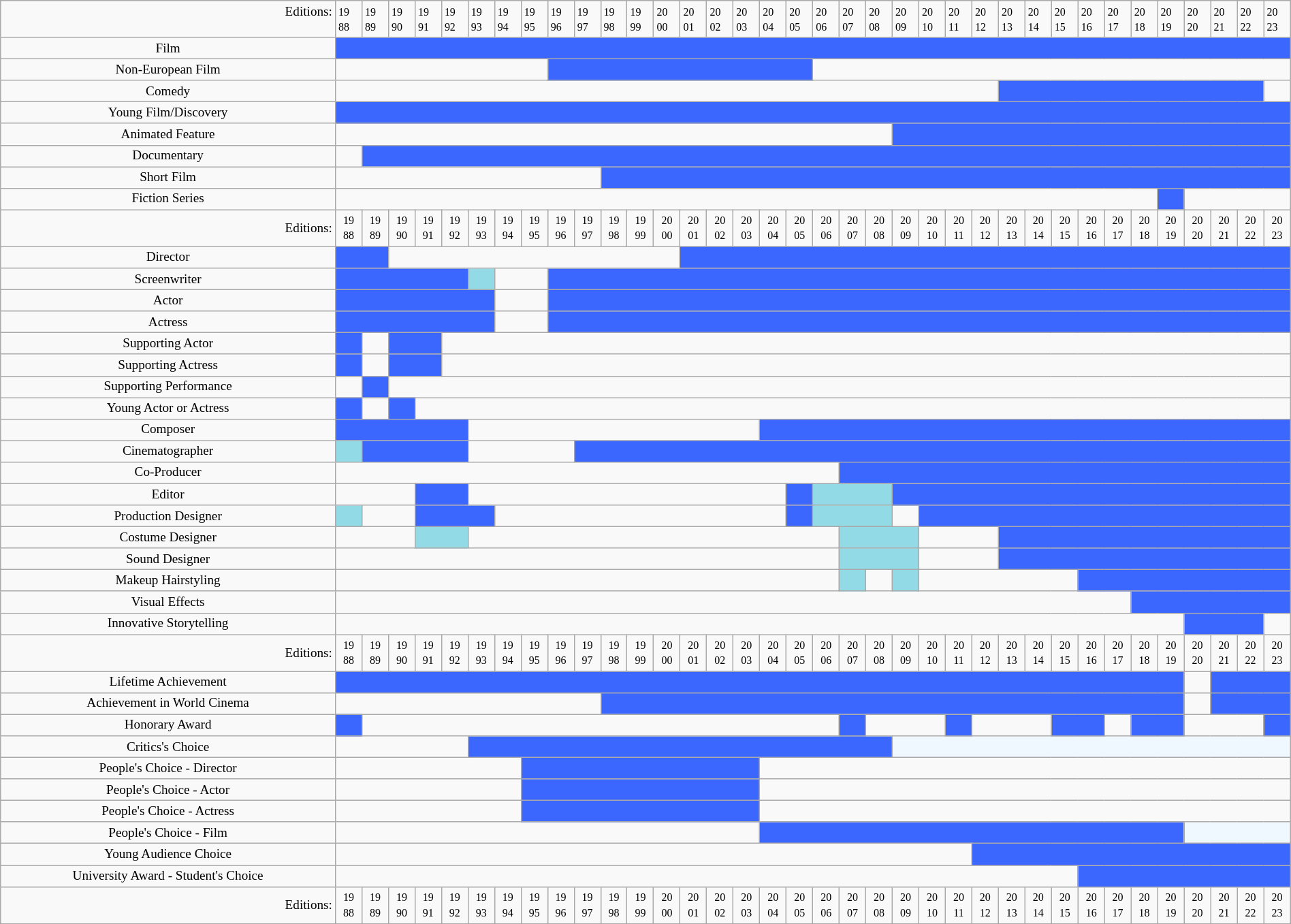<table class="wikitable" width="100%" cellspacing="0" cellpadding="1" style="font-size:80%; text-align:center; margin:0">
<tr style="vertical-align:top; text-align:left">
<td style="text-align:right">Editions:</td>
<td width="1%" style="border-left:1px solid #C7C7C7"><small>19<br>88</small></td>
<td width="1%" style="border-left:1px solid #C7C7C7"><small>19<br>89</small></td>
<td width="1%" style="border-left:1px solid #C7C7C7"><small>19<br>90</small></td>
<td width="1%" style="border-left:1px solid #C7C7C7"><small>19<br>91</small></td>
<td width="1%" style="border-left:1px solid #C7C7C7"><small>19<br>92</small></td>
<td width="1%" style="border-left:1px solid #C7C7C7"><small>19<br>93</small></td>
<td width="1%" style="border-left:1px solid #C7C7C7"><small>19<br>94</small></td>
<td width="1%" style="border-left:1px solid #C7C7C7"><small>19<br>95</small></td>
<td width="1%" style="border-left:1px solid #C7C7C7"><small>19<br>96</small></td>
<td width="1%" style="border-left:1px solid #C7C7C7"><small>19<br>97</small></td>
<td width="1%" style="border-left:1px solid #C7C7C7"><small>19<br>98</small></td>
<td width="1%" style="border-left:1px solid #C7C7C7"><small>19<br>99</small></td>
<td width="1%" style="border-left:1px solid #C7C7C7"><small>20<br>00</small></td>
<td width="1%" style="border-left:1px solid #C7C7C7"><small>20<br>01</small></td>
<td width="1%" style="border-left:1px solid #C7C7C7"><small>20<br>02</small></td>
<td width="1%" style="border-left:1px solid #C7C7C7"><small>20<br>03</small></td>
<td width="1%" style="border-left:1px solid #C7C7C7"><small>20<br>04</small></td>
<td width="1%" style="border-left:1px solid #C7C7C7"><small>20<br>05</small></td>
<td width="1%" style="border-left:1px solid #C7C7C7"><small>20<br>06</small></td>
<td width="1%" style="border-left:1px solid #C7C7C7"><small>20<br>07</small></td>
<td width="1%" style="border-left:1px solid #C7C7C7"><small>20<br>08</small></td>
<td width="1%" style="border-left:1px solid #C7C7C7"><small>20<br>09</small></td>
<td width="1%" style="border-left:1px solid #C7C7C7"><small>20<br>10</small></td>
<td width="1%" style="border-left:1px solid #C7C7C7"><small>20<br>11</small></td>
<td width="1%" style="border-left:1px solid #C7C7C7"><small>20<br>12</small></td>
<td width="1%" style="border-left:1px solid #C7C7C7"><small>20<br>13</small></td>
<td width="1%" style="border-left:1px solid #C7C7C7"><small>20<br>14</small></td>
<td width="1%" style="border-left:1px solid #C7C7C7"><small>20<br>15</small></td>
<td width="1%" style="border-left:1px solid #C7C7C7"><small>20<br>16</small></td>
<td width="1%" style="border-left:1px solid #C7C7C7"><small>20<br>17</small></td>
<td width="1%" style="border-left:1px solid #C7C7C7"><small>20<br>18</small></td>
<td width="1%" style="border-left:1px solid #C7C7C7"><small>20<br>19</small></td>
<td width="1%" style="border-left:1px solid #C7C7C7"><small>20<br>20</small></td>
<td width="1%" style="border-left:1px solid #C7C7C7"><small>20<br>21</small></td>
<td width="1%" style="border-left:1px solid #C7C7C7"><small>20<br>22</small></td>
<td width="1%" style="border-left:1px solid #C7C7C7"><small>20<br>23</small></td>
</tr>
<tr>
<td width="15%">Film</td>
<td colspan="36" style="background:#3C67FF"></td>
</tr>
<tr>
<td width="15%">Non-European Film</td>
<td colspan="8"></td>
<td colspan="10" style="background:#3C67FF"></td>
<td colspan="18"></td>
</tr>
<tr>
<td width="15%">Comedy</td>
<td colspan="25"></td>
<td colspan="10" style="background:#3C67FF"></td>
<td></td>
</tr>
<tr>
<td width="15%">Young Film/Discovery</td>
<td colspan="36" style="background:#3C67FF"></td>
</tr>
<tr>
<td width="15%">Animated Feature</td>
<td colspan="21"></td>
<td colspan="15" style="background:#3C67FF"></td>
</tr>
<tr>
<td width="15%">Documentary</td>
<td></td>
<td colspan="35" style="background:#3C67FF"></td>
</tr>
<tr>
<td width="15%">Short Film</td>
<td colspan="10"></td>
<td colspan="26" style="background:#3C67FF"></td>
</tr>
<tr>
<td width="15%">Fiction Series</td>
<td colspan="31"></td>
<td style="background:#3C67FF"></td>
<td colspan="5"></td>
</tr>
<tr>
<td style="text-align:right">Editions:</td>
<td width="1%" style="border-left:1px solid #C7C7C7"><small>19<br>88</small></td>
<td width="1%" style="border-left:1px solid #C7C7C7"><small>19<br>89</small></td>
<td width="1%" style="border-left:1px solid #C7C7C7"><small>19<br>90</small></td>
<td width="1%" style="border-left:1px solid #C7C7C7"><small>19<br>91</small></td>
<td width="1%" style="border-left:1px solid #C7C7C7"><small>19<br>92</small></td>
<td width="1%" style="border-left:1px solid #C7C7C7"><small>19<br>93</small></td>
<td width="1%" style="border-left:1px solid #C7C7C7"><small>19<br>94</small></td>
<td width="1%" style="border-left:1px solid #C7C7C7"><small>19<br>95</small></td>
<td width="1%" style="border-left:1px solid #C7C7C7"><small>19<br>96</small></td>
<td width="1%" style="border-left:1px solid #C7C7C7"><small>19<br>97</small></td>
<td width="1%" style="border-left:1px solid #C7C7C7"><small>19<br>98</small></td>
<td width="1%" style="border-left:1px solid #C7C7C7"><small>19<br>99</small></td>
<td width="1%" style="border-left:1px solid #C7C7C7"><small>20<br>00</small></td>
<td width="1%" style="border-left:1px solid #C7C7C7"><small>20<br>01</small></td>
<td width="1%" style="border-left:1px solid #C7C7C7"><small>20<br>02</small></td>
<td width="1%" style="border-left:1px solid #C7C7C7"><small>20<br>03</small></td>
<td width="1%" style="border-left:1px solid #C7C7C7"><small>20<br>04</small></td>
<td width="1%" style="border-left:1px solid #C7C7C7"><small>20<br>05</small></td>
<td width="1%" style="border-left:1px solid #C7C7C7"><small>20<br>06</small></td>
<td width="1%" style="border-left:1px solid #C7C7C7"><small>20<br>07</small></td>
<td width="1%" style="border-left:1px solid #C7C7C7"><small>20<br>08</small></td>
<td width="1%" style="border-left:1px solid #C7C7C7"><small>20<br>09</small></td>
<td width="1%" style="border-left:1px solid #C7C7C7"><small>20<br>10</small></td>
<td width="1%" style="border-left:1px solid #C7C7C7"><small>20<br>11</small></td>
<td width="1%" style="border-left:1px solid #C7C7C7"><small>20<br>12</small></td>
<td width="1%" style="border-left:1px solid #C7C7C7"><small>20<br>13</small></td>
<td width="1%" style="border-left:1px solid #C7C7C7"><small>20<br>14</small></td>
<td width="1%" style="border-left:1px solid #C7C7C7"><small>20<br>15</small></td>
<td width="1%" style="border-left:1px solid #C7C7C7"><small>20<br>16</small></td>
<td width="1%" style="border-left:1px solid #C7C7C7"><small>20<br>17</small></td>
<td width="1%" style="border-left:1px solid #C7C7C7"><small>20<br>18</small></td>
<td width="1%" style="border-left:1px solid #C7C7C7"><small>20<br>19</small></td>
<td width="1%" style="border-left:1px solid #C7C7C7"><small>20<br>20</small></td>
<td width="1%" style="border-left:1px solid #C7C7C7"><small>20<br>21</small></td>
<td width="1%" style="border-left:1px solid #C7C7C7"><small>20<br>22</small></td>
<td width="1%" style="border-left:1px solid #C7C7C7"><small>20<br>23</small></td>
</tr>
<tr>
<td width="15%">Director</td>
<td colspan="2" style="background:#3C67FF"></td>
<td colspan="11"></td>
<td colspan="23" style="background:#3C67FF"></td>
</tr>
<tr>
<td width="15%">Screenwriter</td>
<td colspan="5" style="background:#3C67FF"></td>
<td style="background:#93DAE7"></td>
<td colspan="2"></td>
<td colspan="28" style="background:#3C67FF"></td>
</tr>
<tr>
<td width="15%">Actor</td>
<td colspan="6" style="background:#3C67FF"></td>
<td colspan="2"></td>
<td colspan="28" style="background:#3C67FF"></td>
</tr>
<tr>
<td width="15%">Actress</td>
<td colspan="6" style="background:#3C67FF"></td>
<td colspan="2"></td>
<td colspan="28" style="background:#3C67FF"></td>
</tr>
<tr>
<td width="15%">Supporting Actor</td>
<td style="background:#3C67FF"></td>
<td></td>
<td colspan="2" style="background:#3C67FF"></td>
<td colspan="32"></td>
</tr>
<tr>
<td width="15%">Supporting Actress</td>
<td style="background:#3C67FF"></td>
<td></td>
<td colspan="2" style="background:#3C67FF"></td>
<td colspan="32"></td>
</tr>
<tr>
<td width="15%">Supporting Performance</td>
<td></td>
<td style="background:#3C67FF"></td>
<td colspan="34"></td>
</tr>
<tr>
<td width="15%">Young Actor or Actress</td>
<td style="background:#3C67FF"></td>
<td></td>
<td style="background:#3C67FF"></td>
<td colspan="33"></td>
</tr>
<tr>
<td width="15%">Composer</td>
<td colspan="5"  style="background:#3C67FF"></td>
<td colspan="11"></td>
<td colspan="20" style="background:#3C67FF"></td>
</tr>
<tr>
<td width="15%">Cinematographer</td>
<td style="background:#93DAE7"></td>
<td colspan="4"  style="background:#3C67FF"></td>
<td colspan="4"></td>
<td colspan="27" style="background:#3C67FF"></td>
</tr>
<tr>
<td width="15%">Co-Producer</td>
<td colspan="19"></td>
<td colspan="17"  style="background:#3C67FF"></td>
</tr>
<tr>
<td width="15%">Editor</td>
<td colspan="3"></td>
<td colspan="2"  style="background:#3C67FF"></td>
<td colspan="12"></td>
<td style="background:#3C67FF"></td>
<td colspan="3" style="background:#93DAE7"></td>
<td colspan="15"  style="background:#3C67FF"></td>
</tr>
<tr>
<td width="15%">Production Designer</td>
<td style="background:#93DAE7"></td>
<td colspan="2"></td>
<td colspan="3"  style="background:#3C67FF"></td>
<td colspan="11"></td>
<td style="background:#3C67FF"></td>
<td colspan="3" style="background:#93DAE7"></td>
<td></td>
<td colspan="14"  style="background:#3C67FF"></td>
</tr>
<tr>
<td width="15%">Costume Designer</td>
<td colspan="3"></td>
<td colspan="2"  style="background:#93DAE7"></td>
<td colspan="14"></td>
<td colspan="3" style="background:#93DAE7"></td>
<td colspan="3"></td>
<td colspan="11"  style="background:#3C67FF"></td>
</tr>
<tr>
<td width="15%">Sound Designer</td>
<td colspan="19"></td>
<td colspan="3" style="background:#93DAE7"></td>
<td colspan="3"></td>
<td colspan="11"  style="background:#3C67FF"></td>
</tr>
<tr>
<td width="15%">Makeup Hairstyling</td>
<td colspan="19"></td>
<td style="background:#93DAE7"></td>
<td></td>
<td style="background:#93DAE7"></td>
<td colspan="6"></td>
<td colspan="8"  style="background:#3C67FF"></td>
</tr>
<tr>
<td width="15%">Visual Effects</td>
<td colspan="30"></td>
<td colspan="6"  style="background:#3C67FF"></td>
</tr>
<tr>
<td width="15%">Innovative Storytelling</td>
<td colspan="32"></td>
<td colspan="3"  style="background:#3C67FF"></td>
<td></td>
</tr>
<tr>
<td style="text-align:right">Editions:</td>
<td width="1%" style="border-left:1px solid #C7C7C7"><small>19<br>88</small></td>
<td width="1%" style="border-left:1px solid #C7C7C7"><small>19<br>89</small></td>
<td width="1%" style="border-left:1px solid #C7C7C7"><small>19<br>90</small></td>
<td width="1%" style="border-left:1px solid #C7C7C7"><small>19<br>91</small></td>
<td width="1%" style="border-left:1px solid #C7C7C7"><small>19<br>92</small></td>
<td width="1%" style="border-left:1px solid #C7C7C7"><small>19<br>93</small></td>
<td width="1%" style="border-left:1px solid #C7C7C7"><small>19<br>94</small></td>
<td width="1%" style="border-left:1px solid #C7C7C7"><small>19<br>95</small></td>
<td width="1%" style="border-left:1px solid #C7C7C7"><small>19<br>96</small></td>
<td width="1%" style="border-left:1px solid #C7C7C7"><small>19<br>97</small></td>
<td width="1%" style="border-left:1px solid #C7C7C7"><small>19<br>98</small></td>
<td width="1%" style="border-left:1px solid #C7C7C7"><small>19<br>99</small></td>
<td width="1%" style="border-left:1px solid #C7C7C7"><small>20<br>00</small></td>
<td width="1%" style="border-left:1px solid #C7C7C7"><small>20<br>01</small></td>
<td width="1%" style="border-left:1px solid #C7C7C7"><small>20<br>02</small></td>
<td width="1%" style="border-left:1px solid #C7C7C7"><small>20<br>03</small></td>
<td width="1%" style="border-left:1px solid #C7C7C7"><small>20<br>04</small></td>
<td width="1%" style="border-left:1px solid #C7C7C7"><small>20<br>05</small></td>
<td width="1%" style="border-left:1px solid #C7C7C7"><small>20<br>06</small></td>
<td width="1%" style="border-left:1px solid #C7C7C7"><small>20<br>07</small></td>
<td width="1%" style="border-left:1px solid #C7C7C7"><small>20<br>08</small></td>
<td width="1%" style="border-left:1px solid #C7C7C7"><small>20<br>09</small></td>
<td width="1%" style="border-left:1px solid #C7C7C7"><small>20<br>10</small></td>
<td width="1%" style="border-left:1px solid #C7C7C7"><small>20<br>11</small></td>
<td width="1%" style="border-left:1px solid #C7C7C7"><small>20<br>12</small></td>
<td width="1%" style="border-left:1px solid #C7C7C7"><small>20<br>13</small></td>
<td width="1%" style="border-left:1px solid #C7C7C7"><small>20<br>14</small></td>
<td width="1%" style="border-left:1px solid #C7C7C7"><small>20<br>15</small></td>
<td width="1%" style="border-left:1px solid #C7C7C7"><small>20<br>16</small></td>
<td width="1%" style="border-left:1px solid #C7C7C7"><small>20<br>17</small></td>
<td width="1%" style="border-left:1px solid #C7C7C7"><small>20<br>18</small></td>
<td width="1%" style="border-left:1px solid #C7C7C7"><small>20<br>19</small></td>
<td width="1%" style="border-left:1px solid #C7C7C7"><small>20<br>20</small></td>
<td width="1%" style="border-left:1px solid #C7C7C7"><small>20<br>21</small></td>
<td width="1%" style="border-left:1px solid #C7C7C7"><small>20<br>22</small></td>
<td width="1%" style="border-left:1px solid #C7C7C7"><small>20<br>23</small></td>
</tr>
<tr>
<td width="15%">Lifetime Achievement</td>
<td colspan="32" style="background:#3C67FF"></td>
<td></td>
<td colspan="3" style="background:#3C67FF"></td>
</tr>
<tr>
<td width="15%">Achievement in World Cinema</td>
<td colspan="10"></td>
<td colspan="22"  style="background:#3C67FF"></td>
<td></td>
<td colspan="3" style="background:#3C67FF"></td>
</tr>
<tr>
<td width="15%">Honorary Award</td>
<td style="background:#3C67FF"></td>
<td colspan="18"></td>
<td style="background:#3C67FF"></td>
<td colspan="3"></td>
<td style="background:#3C67FF"></td>
<td colspan="3"></td>
<td colspan="2" style="background:#3C67FF"></td>
<td></td>
<td colspan="2" style="background:#3C67FF"></td>
<td colspan="3"></td>
<td colspan="1" style="background:#3C67FF"></td>
</tr>
<tr>
<td width="15%">Critics's Choice</td>
<td colspan="5"></td>
<td colspan="16"  style="background:#3C67FF"></td>
<td colspan="18"  style="background:#F0F8FF"></td>
</tr>
<tr>
<td width="15%">People's Choice - Director</td>
<td colspan="7"></td>
<td colspan="9" style="background:#3C67FF"></td>
<td colspan="20"></td>
</tr>
<tr>
<td width="15%">People's Choice - Actor</td>
<td colspan="7"></td>
<td colspan="9" style="background:#3C67FF"></td>
<td colspan="20"></td>
</tr>
<tr>
<td width="15%">People's Choice - Actress</td>
<td colspan="7"></td>
<td colspan="9" style="background:#3C67FF"></td>
<td colspan="20"></td>
</tr>
<tr>
<td width="15%">People's Choice - Film</td>
<td colspan="16"></td>
<td colspan="16" style="background:#3C67FF"></td>
<td colspan="4" style="background:#F0F8FF"></td>
</tr>
<tr>
<td width="15%">Young Audience Choice</td>
<td colspan="24"></td>
<td colspan="14"  style="background:#3C67FF"></td>
</tr>
<tr>
<td width="15%">University Award - Student's Choice</td>
<td colspan="28"></td>
<td colspan="8"  style="background:#3C67FF"></td>
</tr>
<tr>
<td style="text-align:right">Editions:</td>
<td width="1%" style="border-left:1px solid #C7C7C7"><small>19<br>88</small></td>
<td width="1%" style="border-left:1px solid #C7C7C7"><small>19<br>89</small></td>
<td width="1%" style="border-left:1px solid #C7C7C7"><small>19<br>90</small></td>
<td width="1%" style="border-left:1px solid #C7C7C7"><small>19<br>91</small></td>
<td width="1%" style="border-left:1px solid #C7C7C7"><small>19<br>92</small></td>
<td width="1%" style="border-left:1px solid #C7C7C7"><small>19<br>93</small></td>
<td width="1%" style="border-left:1px solid #C7C7C7"><small>19<br>94</small></td>
<td width="1%" style="border-left:1px solid #C7C7C7"><small>19<br>95</small></td>
<td width="1%" style="border-left:1px solid #C7C7C7"><small>19<br>96</small></td>
<td width="1%" style="border-left:1px solid #C7C7C7"><small>19<br>97</small></td>
<td width="1%" style="border-left:1px solid #C7C7C7"><small>19<br>98</small></td>
<td width="1%" style="border-left:1px solid #C7C7C7"><small>19<br>99</small></td>
<td width="1%" style="border-left:1px solid #C7C7C7"><small>20<br>00</small></td>
<td width="1%" style="border-left:1px solid #C7C7C7"><small>20<br>01</small></td>
<td width="1%" style="border-left:1px solid #C7C7C7"><small>20<br>02</small></td>
<td width="1%" style="border-left:1px solid #C7C7C7"><small>20<br>03</small></td>
<td width="1%" style="border-left:1px solid #C7C7C7"><small>20<br>04</small></td>
<td width="1%" style="border-left:1px solid #C7C7C7"><small>20<br>05</small></td>
<td width="1%" style="border-left:1px solid #C7C7C7"><small>20<br>06</small></td>
<td width="1%" style="border-left:1px solid #C7C7C7"><small>20<br>07</small></td>
<td width="1%" style="border-left:1px solid #C7C7C7"><small>20<br>08</small></td>
<td width="1%" style="border-left:1px solid #C7C7C7"><small>20<br>09</small></td>
<td width="1%" style="border-left:1px solid #C7C7C7"><small>20<br>10</small></td>
<td width="1%" style="border-left:1px solid #C7C7C7"><small>20<br>11</small></td>
<td width="1%" style="border-left:1px solid #C7C7C7"><small>20<br>12</small></td>
<td width="1%" style="border-left:1px solid #C7C7C7"><small>20<br>13</small></td>
<td width="1%" style="border-left:1px solid #C7C7C7"><small>20<br>14</small></td>
<td width="1%" style="border-left:1px solid #C7C7C7"><small>20<br>15</small></td>
<td width="1%" style="border-left:1px solid #C7C7C7"><small>20<br>16</small></td>
<td width="1%" style="border-left:1px solid #C7C7C7"><small>20<br>17</small></td>
<td width="1%" style="border-left:1px solid #C7C7C7"><small>20<br>18</small></td>
<td width="1%" style="border-left:1px solid #C7C7C7"><small>20<br>19</small></td>
<td width="1%" style="border-left:1px solid #C7C7C7"><small>20<br>20</small></td>
<td width="1%" style="border-left:1px solid #C7C7C7"><small>20<br>21</small></td>
<td width="1%" style="border-left:1px solid #C7C7C7"><small>20<br>22</small></td>
<td width="1%" style="border-left:1px solid #C7C7C7"><small>20<br>23</small></td>
</tr>
<tr>
</tr>
</table>
